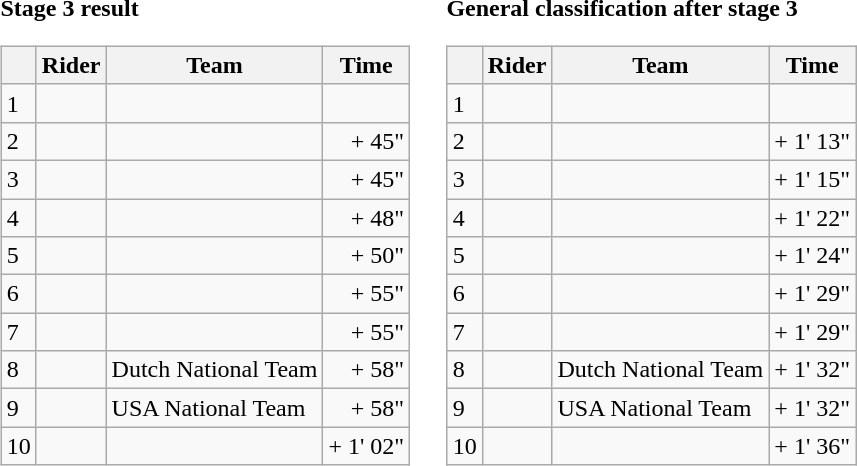<table>
<tr>
<td><strong>Stage 3 result</strong><br><table class="wikitable">
<tr>
<th></th>
<th>Rider</th>
<th>Team</th>
<th>Time</th>
</tr>
<tr>
<td>1</td>
<td> </td>
<td></td>
<td align="right"></td>
</tr>
<tr>
<td>2</td>
<td></td>
<td></td>
<td align="right">+ 45"</td>
</tr>
<tr>
<td>3</td>
<td></td>
<td></td>
<td align="right">+ 45"</td>
</tr>
<tr>
<td>4</td>
<td></td>
<td></td>
<td align="right">+ 48"</td>
</tr>
<tr>
<td>5</td>
<td></td>
<td></td>
<td align="right">+ 50"</td>
</tr>
<tr>
<td>6</td>
<td></td>
<td></td>
<td align="right">+ 55"</td>
</tr>
<tr>
<td>7</td>
<td></td>
<td></td>
<td align="right">+ 55"</td>
</tr>
<tr>
<td>8</td>
<td></td>
<td>Dutch National Team</td>
<td align="right">+ 58"</td>
</tr>
<tr>
<td>9</td>
<td></td>
<td>USA National Team</td>
<td align="right">+ 58"</td>
</tr>
<tr>
<td>10</td>
<td></td>
<td></td>
<td align="right">+ 1' 02"</td>
</tr>
</table>
</td>
<td></td>
<td><strong>General classification after stage 3</strong><br><table class="wikitable">
<tr>
<th></th>
<th>Rider</th>
<th>Team</th>
<th>Time</th>
</tr>
<tr>
<td>1</td>
<td> </td>
<td></td>
<td align="right"></td>
</tr>
<tr>
<td>2</td>
<td></td>
<td></td>
<td align="right">+ 1' 13"</td>
</tr>
<tr>
<td>3</td>
<td> </td>
<td></td>
<td align="right">+ 1' 15"</td>
</tr>
<tr>
<td>4</td>
<td></td>
<td></td>
<td align="right">+ 1' 22"</td>
</tr>
<tr>
<td>5</td>
<td> </td>
<td></td>
<td align="right">+ 1' 24"</td>
</tr>
<tr>
<td>6</td>
<td></td>
<td></td>
<td align="right">+ 1' 29"</td>
</tr>
<tr>
<td>7</td>
<td></td>
<td></td>
<td align="right">+ 1' 29"</td>
</tr>
<tr>
<td>8</td>
<td></td>
<td>Dutch National Team</td>
<td align="right">+ 1' 32"</td>
</tr>
<tr>
<td>9</td>
<td></td>
<td>USA National Team</td>
<td align="right">+ 1' 32"</td>
</tr>
<tr>
<td>10</td>
<td></td>
<td></td>
<td align="right">+ 1' 36"</td>
</tr>
</table>
</td>
</tr>
</table>
